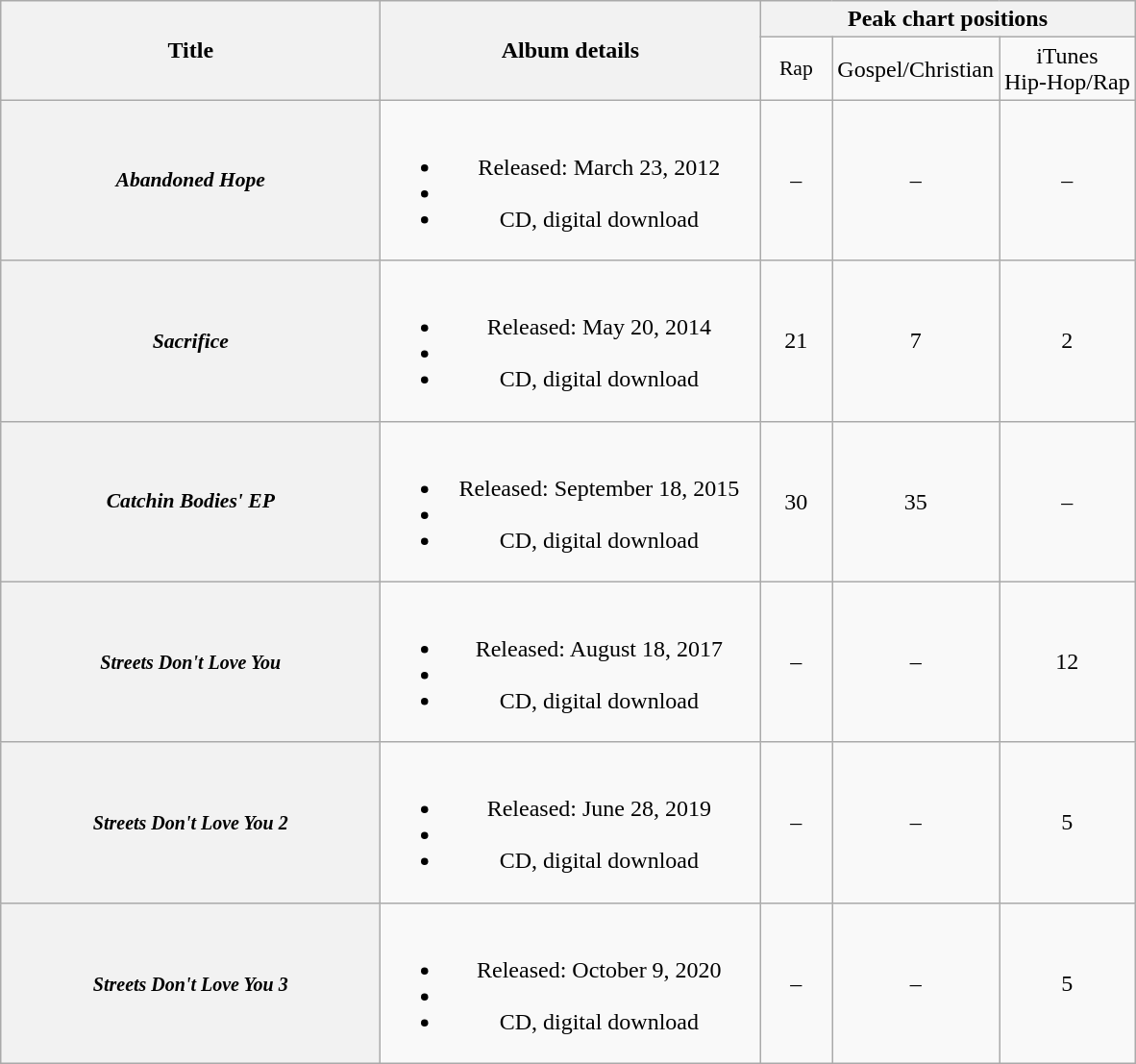<table class="wikitable plainrowheaders" style="text-align:center;">
<tr>
<th scope="col" rowspan="2" style="width:16em;">Title</th>
<th rowspan="2" scope="col" style="width:16em;">Album details</th>
<th colspan="3" scope="col">Peak chart positions</th>
</tr>
<tr>
<td style="width:3em; font-size:90%">Rap</td>
<td>Gospel/Christian</td>
<td>iTunes<br>Hip-Hop/Rap</td>
</tr>
<tr>
<th style="width:3em; font-size:90%"><em>Abandoned Hope</em></th>
<td><br><ul><li>Released: March 23, 2012</li><li></li><li>CD, digital download</li></ul></td>
<td>–</td>
<td>–</td>
<td>–</td>
</tr>
<tr>
<th style="width:3em; font-size:90%"><em>Sacrifice</em></th>
<td><br><ul><li>Released: May 20, 2014</li><li></li><li>CD, digital download</li></ul></td>
<td>21</td>
<td>7</td>
<td>2</td>
</tr>
<tr>
<th style="width:3em; font-size:90%"><em>Catchin Bodies' EP</em></th>
<td><br><ul><li>Released: September 18, 2015</li><li></li><li>CD, digital download</li></ul></td>
<td>30</td>
<td>35</td>
<td>–</td>
</tr>
<tr>
<th><em><small>Streets Don't Love You</small></em></th>
<td><br><ul><li>Released: August 18, 2017</li><li></li><li>CD, digital download</li></ul></td>
<td>–</td>
<td>–</td>
<td>12</td>
</tr>
<tr>
<th><em><small>Streets Don't Love You 2</small></em></th>
<td><br><ul><li>Released: June 28, 2019</li><li></li><li>CD, digital download</li></ul></td>
<td>–</td>
<td>–</td>
<td>5</td>
</tr>
<tr>
<th><small><em>Streets Don't Love You 3</em></small></th>
<td><br><ul><li>Released: October 9, 2020</li><li></li><li>CD, digital download</li></ul></td>
<td>–</td>
<td>–</td>
<td>5</td>
</tr>
</table>
